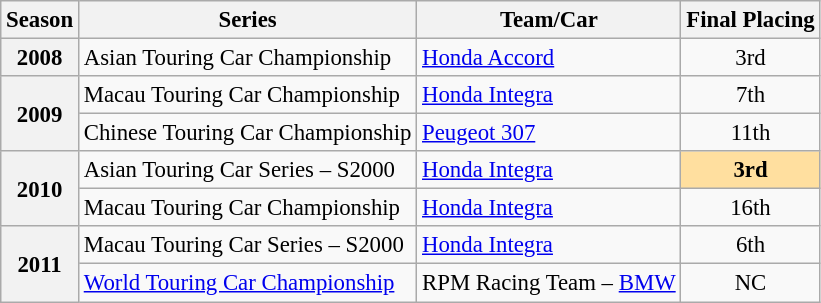<table class="wikitable" style="font-size: 95%;">
<tr>
<th>Season</th>
<th>Series</th>
<th>Team/Car</th>
<th>Final Placing</th>
</tr>
<tr>
<th>2008</th>
<td>Asian Touring Car Championship</td>
<td><a href='#'>Honda Accord</a></td>
<td align=center>3rd</td>
</tr>
<tr>
<th rowspan=2 align="center">2009</th>
<td>Macau Touring Car Championship</td>
<td><a href='#'>Honda Integra</a></td>
<td align=center>7th</td>
</tr>
<tr>
<td>Chinese Touring Car Championship</td>
<td><a href='#'>Peugeot 307</a></td>
<td align=center>11th</td>
</tr>
<tr>
<th rowspan=2 align="center">2010</th>
<td>Asian Touring Car Series – S2000</td>
<td><a href='#'>Honda Integra</a></td>
<td align="center" style="background:#FFDF9F;"><strong>3rd</strong></td>
</tr>
<tr>
<td>Macau Touring Car Championship</td>
<td><a href='#'>Honda Integra</a></td>
<td align=center>16th</td>
</tr>
<tr>
<th rowspan=2 align="center">2011</th>
<td>Macau Touring Car Series – S2000</td>
<td><a href='#'>Honda Integra</a></td>
<td align=center>6th</td>
</tr>
<tr>
<td><a href='#'>World Touring Car Championship</a></td>
<td>RPM Racing Team – <a href='#'>BMW</a></td>
<td align=center>NC</td>
</tr>
</table>
